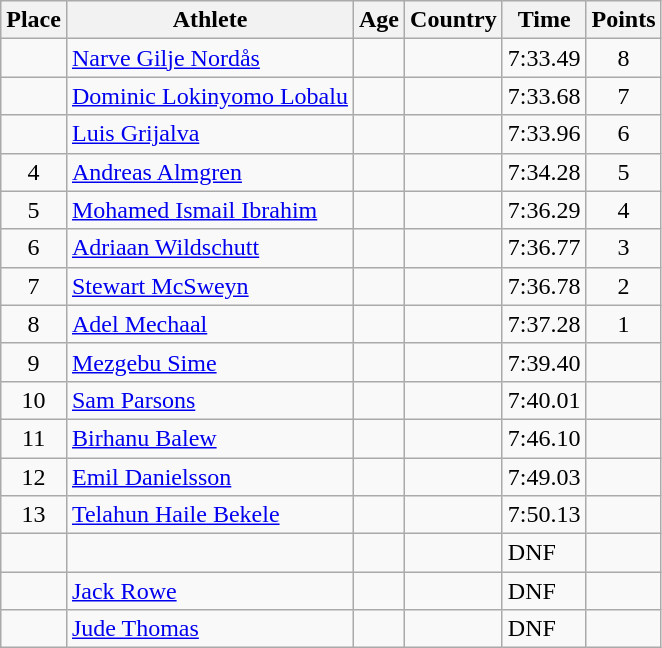<table class="wikitable mw-datatable sortable">
<tr>
<th>Place</th>
<th>Athlete</th>
<th>Age</th>
<th>Country</th>
<th>Time</th>
<th>Points</th>
</tr>
<tr>
<td align=center></td>
<td><a href='#'>Narve Gilje Nordås</a></td>
<td></td>
<td></td>
<td>7:33.49</td>
<td align=center>8</td>
</tr>
<tr>
<td align=center></td>
<td><a href='#'>Dominic Lokinyomo Lobalu</a></td>
<td></td>
<td></td>
<td>7:33.68</td>
<td align=center>7</td>
</tr>
<tr>
<td align=center></td>
<td><a href='#'>Luis Grijalva</a></td>
<td></td>
<td></td>
<td>7:33.96</td>
<td align=center>6</td>
</tr>
<tr>
<td align=center>4</td>
<td><a href='#'>Andreas Almgren</a></td>
<td></td>
<td></td>
<td>7:34.28</td>
<td align=center>5</td>
</tr>
<tr>
<td align=center>5</td>
<td><a href='#'>Mohamed Ismail Ibrahim</a></td>
<td></td>
<td></td>
<td>7:36.29</td>
<td align=center>4</td>
</tr>
<tr>
<td align=center>6</td>
<td><a href='#'>Adriaan Wildschutt</a></td>
<td></td>
<td></td>
<td>7:36.77</td>
<td align=center>3</td>
</tr>
<tr>
<td align=center>7</td>
<td><a href='#'>Stewart McSweyn</a></td>
<td></td>
<td></td>
<td>7:36.78</td>
<td align=center>2</td>
</tr>
<tr>
<td align=center>8</td>
<td><a href='#'>Adel Mechaal</a></td>
<td></td>
<td></td>
<td>7:37.28</td>
<td align=center>1</td>
</tr>
<tr>
<td align=center>9</td>
<td><a href='#'>Mezgebu Sime</a></td>
<td></td>
<td></td>
<td>7:39.40</td>
<td align=center></td>
</tr>
<tr>
<td align=center>10</td>
<td><a href='#'>Sam Parsons</a></td>
<td></td>
<td></td>
<td>7:40.01</td>
<td align=center></td>
</tr>
<tr>
<td align=center>11</td>
<td><a href='#'>Birhanu Balew</a></td>
<td></td>
<td></td>
<td>7:46.10</td>
<td align=center></td>
</tr>
<tr>
<td align=center>12</td>
<td><a href='#'>Emil Danielsson</a></td>
<td></td>
<td></td>
<td>7:49.03</td>
<td align=center></td>
</tr>
<tr>
<td align=center>13</td>
<td><a href='#'>Telahun Haile Bekele</a></td>
<td></td>
<td></td>
<td>7:50.13</td>
<td align=center></td>
</tr>
<tr>
<td align=center></td>
<td></td>
<td></td>
<td></td>
<td>DNF</td>
<td align=center></td>
</tr>
<tr>
<td align=center></td>
<td><a href='#'>Jack Rowe</a></td>
<td></td>
<td></td>
<td>DNF</td>
<td align=center></td>
</tr>
<tr>
<td align=center></td>
<td><a href='#'>Jude Thomas</a></td>
<td></td>
<td></td>
<td>DNF</td>
<td align=center></td>
</tr>
</table>
